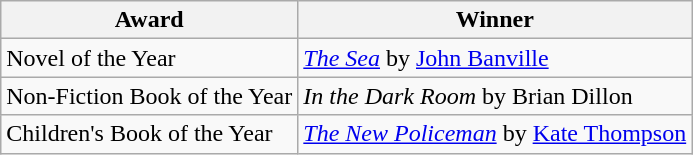<table class="wikitable">
<tr>
<th>Award</th>
<th>Winner</th>
</tr>
<tr>
<td>Novel of the Year</td>
<td><em><a href='#'>The Sea</a></em> by <a href='#'>John Banville</a></td>
</tr>
<tr>
<td>Non-Fiction Book of the Year</td>
<td><em>In the Dark Room</em> by Brian Dillon</td>
</tr>
<tr>
<td>Children's Book of the Year</td>
<td><em><a href='#'>The New Policeman</a></em> by <a href='#'>Kate Thompson</a></td>
</tr>
</table>
